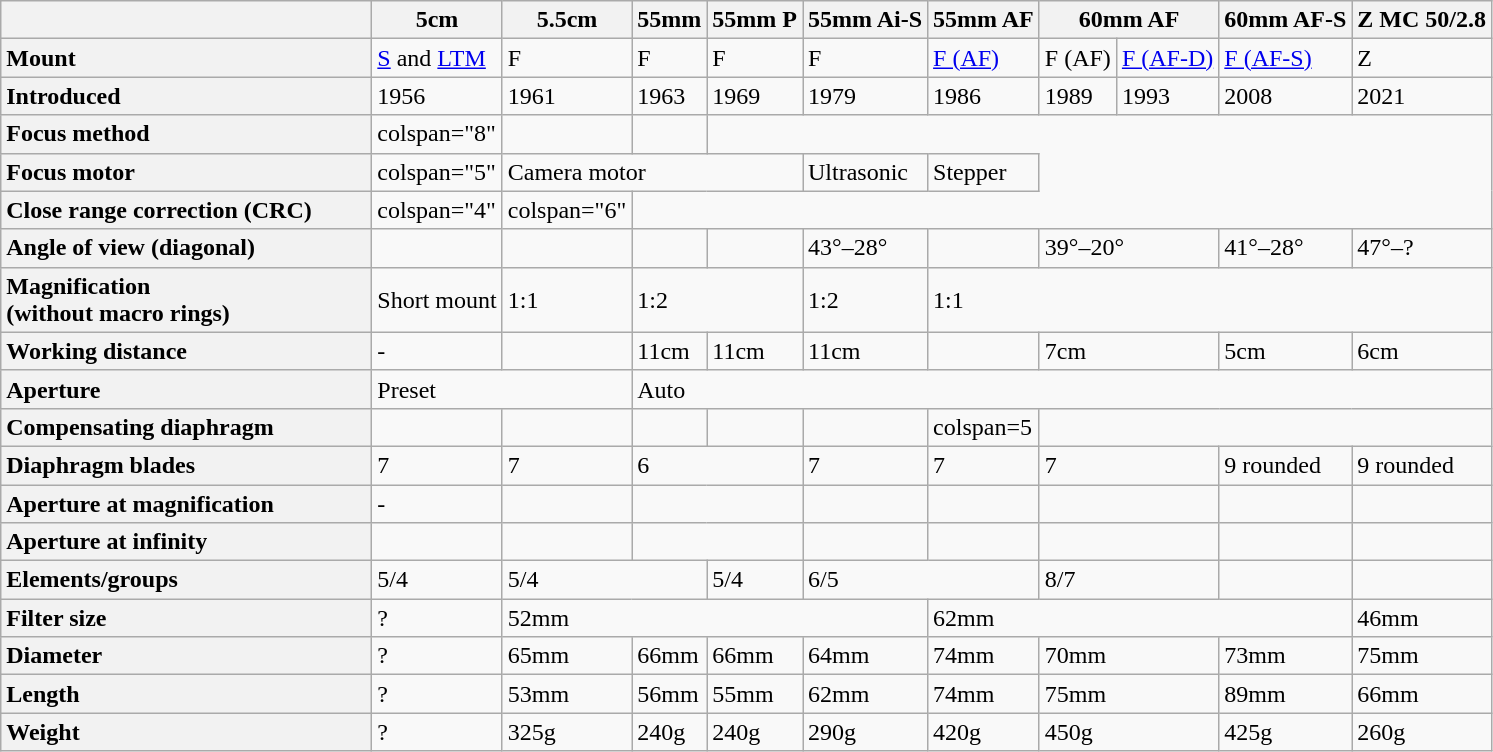<table class="wikitable">
<tr>
<th style="width: 15em"></th>
<th>5cm </th>
<th>5.5cm </th>
<th>55mm </th>
<th>55mm  P</th>
<th>55mm  Ai‑S</th>
<th>55mm  AF</th>
<th colspan="2">60mm  AF</th>
<th>60mm  AF‑S</th>
<th>Z MC 50/2.8</th>
</tr>
<tr>
<th style="text-align: left">Mount</th>
<td><a href='#'>S</a> and <a href='#'>LTM</a></td>
<td>F</td>
<td>F</td>
<td>F</td>
<td>F</td>
<td><a href='#'>F (AF)</a></td>
<td>F (AF)</td>
<td><a href='#'>F (AF‑D)</a></td>
<td><a href='#'>F (AF‑S)</a></td>
<td>Z</td>
</tr>
<tr>
<th style="text-align: left">Introduced</th>
<td>1956</td>
<td>1961</td>
<td>1963</td>
<td>1969</td>
<td>1979</td>
<td>1986</td>
<td>1989</td>
<td>1993</td>
<td>2008</td>
<td>2021</td>
</tr>
<tr>
<th style="text-align: left">Focus method</th>
<td>colspan="8" </td>
<td></td>
<td></td>
</tr>
<tr>
<th style="text-align: left">Focus motor</th>
<td>colspan="5" </td>
<td colspan="3">Camera motor</td>
<td>Ultrasonic</td>
<td>Stepper</td>
</tr>
<tr>
<th style="text-align: left">Close range correction (CRC)</th>
<td>colspan="4" </td>
<td>colspan="6" </td>
</tr>
<tr>
<th style="text-align: left">Angle of view (diagonal)</th>
<td></td>
<td></td>
<td></td>
<td></td>
<td>43°–28°</td>
<td></td>
<td colspan="2">39°–20°</td>
<td>41°–28°</td>
<td>47°–?</td>
</tr>
<tr>
<th style="text-align: left">Magnification<br>(without macro rings)</th>
<td>Short mount</td>
<td>1:1</td>
<td colspan="2">1:2</td>
<td>1:2</td>
<td colspan=5>1:1</td>
</tr>
<tr>
<th style="text-align: left">Working distance</th>
<td>-</td>
<td></td>
<td>11cm</td>
<td>11cm</td>
<td>11cm</td>
<td></td>
<td colspan="2">7cm</td>
<td>5cm</td>
<td>6cm</td>
</tr>
<tr>
<th style="text-align: left">Aperture</th>
<td colspan="2">Preset</td>
<td colspan="8">Auto</td>
</tr>
<tr>
<th style="text-align: left">Compensating diaphragm</th>
<td></td>
<td></td>
<td></td>
<td></td>
<td></td>
<td>colspan=5 </td>
</tr>
<tr>
<th style="text-align: left">Diaphragm blades</th>
<td>7</td>
<td>7</td>
<td colspan="2">6</td>
<td>7</td>
<td>7</td>
<td colspan=2>7</td>
<td>9 rounded</td>
<td>9 rounded</td>
</tr>
<tr>
<th style="text-align: left">Aperture at magnification</th>
<td>-</td>
<td></td>
<td colspan="2"></td>
<td></td>
<td></td>
<td colspan="2"></td>
<td></td>
<td></td>
</tr>
<tr>
<th style="text-align: left">Aperture at infinity</th>
<td></td>
<td></td>
<td colspan="2"></td>
<td></td>
<td></td>
<td colspan="2"></td>
<td></td>
<td></td>
</tr>
<tr>
<th style="text-align: left">Elements/groups</th>
<td>5/4</td>
<td colspan="2">5/4</td>
<td>5/4</td>
<td colspan="2">6/5</td>
<td colspan="2">8/7</td>
<td></td>
<td></td>
</tr>
<tr>
<th style="text-align: left">Filter size</th>
<td>?</td>
<td colspan="4">52mm</td>
<td colspan="4">62mm</td>
<td>46mm</td>
</tr>
<tr>
<th style="text-align: left">Diameter</th>
<td>?</td>
<td>65mm</td>
<td>66mm</td>
<td>66mm</td>
<td>64mm</td>
<td>74mm</td>
<td colspan="2">70mm</td>
<td>73mm</td>
<td>75mm</td>
</tr>
<tr>
<th style="text-align: left">Length</th>
<td>?</td>
<td>53mm</td>
<td>56mm</td>
<td>55mm</td>
<td>62mm</td>
<td>74mm</td>
<td colspan="2">75mm</td>
<td>89mm</td>
<td>66mm</td>
</tr>
<tr>
<th style="text-align: left">Weight</th>
<td>?</td>
<td>325g</td>
<td>240g</td>
<td>240g</td>
<td>290g</td>
<td>420g</td>
<td colspan="2">450g</td>
<td>425g</td>
<td>260g</td>
</tr>
</table>
